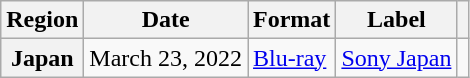<table class="wikitable plainrowheaders">
<tr>
<th scope="col">Region</th>
<th scope="col">Date</th>
<th scope="col">Format</th>
<th scope="col">Label</th>
<th scope="col"></th>
</tr>
<tr>
<th scope="row">Japan</th>
<td>March 23, 2022</td>
<td><a href='#'>Blu-ray</a></td>
<td><a href='#'>Sony Japan</a></td>
<td style="text-align:center"></td>
</tr>
</table>
